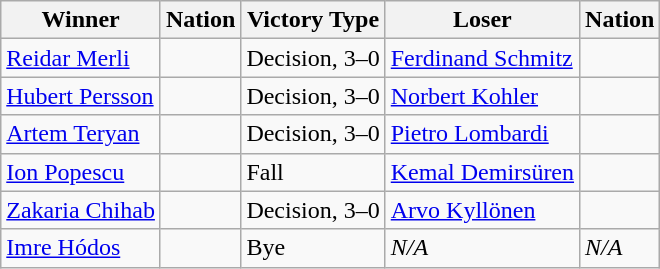<table class="wikitable sortable" style="text-align:left;">
<tr>
<th>Winner</th>
<th>Nation</th>
<th>Victory Type</th>
<th>Loser</th>
<th>Nation</th>
</tr>
<tr>
<td><a href='#'>Reidar Merli</a></td>
<td></td>
<td>Decision, 3–0</td>
<td><a href='#'>Ferdinand Schmitz</a></td>
<td></td>
</tr>
<tr>
<td><a href='#'>Hubert Persson</a></td>
<td></td>
<td>Decision, 3–0</td>
<td><a href='#'>Norbert Kohler</a></td>
<td></td>
</tr>
<tr>
<td><a href='#'>Artem Teryan</a></td>
<td></td>
<td>Decision, 3–0</td>
<td><a href='#'>Pietro Lombardi</a></td>
<td></td>
</tr>
<tr>
<td><a href='#'>Ion Popescu</a></td>
<td></td>
<td>Fall</td>
<td><a href='#'>Kemal Demirsüren</a></td>
<td></td>
</tr>
<tr>
<td><a href='#'>Zakaria Chihab</a></td>
<td></td>
<td>Decision, 3–0</td>
<td><a href='#'>Arvo Kyllönen</a></td>
<td></td>
</tr>
<tr>
<td><a href='#'>Imre Hódos</a></td>
<td></td>
<td>Bye</td>
<td><em>N/A</em></td>
<td><em>N/A</em></td>
</tr>
</table>
